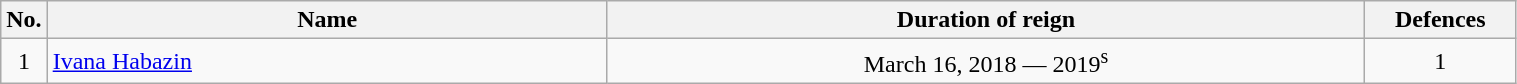<table class="wikitable" width=80%>
<tr>
<th width=3%>No.</th>
<th width=37%>Name</th>
<th width=50%>Duration of reign</th>
<th width=10%>Defences</th>
</tr>
<tr align=center>
<td>1</td>
<td align=left> <a href='#'>Ivana Habazin</a></td>
<td>March 16, 2018 — 2019<sup>s</sup></td>
<td>1</td>
</tr>
</table>
